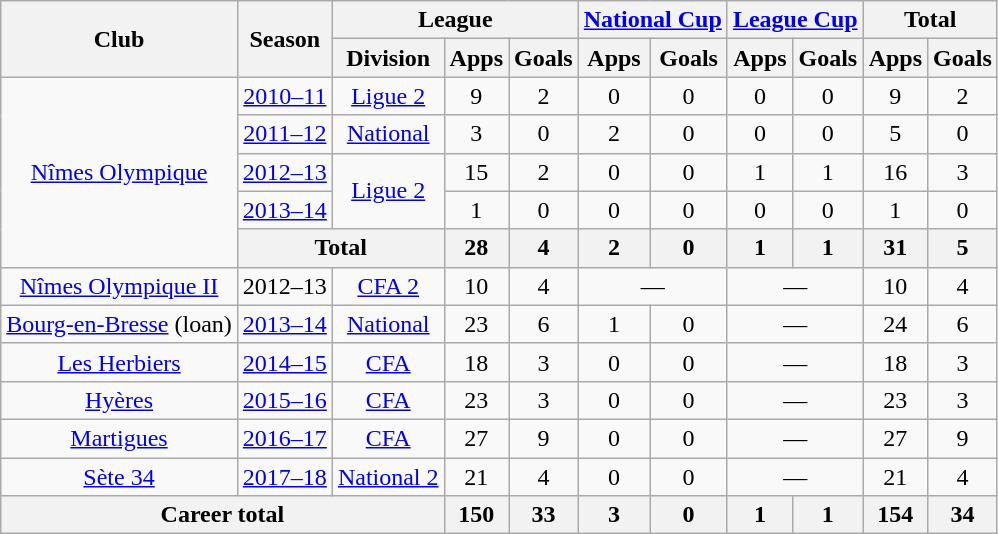<table class="wikitable" style="text-align:center">
<tr>
<th rowspan="2">Club</th>
<th rowspan="2">Season</th>
<th colspan="3">League</th>
<th colspan="2"><a href='#'>National Cup</a></th>
<th colspan="2"><a href='#'>League Cup</a></th>
<th colspan="2">Total</th>
</tr>
<tr>
<th>Division</th>
<th>Apps</th>
<th>Goals</th>
<th>Apps</th>
<th>Goals</th>
<th>Apps</th>
<th>Goals</th>
<th>Apps</th>
<th>Goals</th>
</tr>
<tr>
<td rowspan="5"><a href='#'>Nîmes Olympique</a></td>
<td><a href='#'>2010–11</a></td>
<td><a href='#'>Ligue 2</a></td>
<td>9</td>
<td>2</td>
<td>0</td>
<td>0</td>
<td>0</td>
<td>0</td>
<td>9</td>
<td>2</td>
</tr>
<tr>
<td><a href='#'>2011–12</a></td>
<td><a href='#'>National</a></td>
<td>3</td>
<td>0</td>
<td>2</td>
<td>0</td>
<td>0</td>
<td>0</td>
<td>5</td>
<td>0</td>
</tr>
<tr>
<td><a href='#'>2012–13</a></td>
<td rowspan="2"><a href='#'>Ligue 2</a></td>
<td>15</td>
<td>2</td>
<td>0</td>
<td>0</td>
<td>1</td>
<td>1</td>
<td>16</td>
<td>3</td>
</tr>
<tr>
<td><a href='#'>2013–14</a></td>
<td>1</td>
<td>0</td>
<td>0</td>
<td>0</td>
<td>0</td>
<td>0</td>
<td>1</td>
<td>0</td>
</tr>
<tr>
<th colspan="2">Total</th>
<th>28</th>
<th>4</th>
<th>2</th>
<th>0</th>
<th>1</th>
<th>1</th>
<th>31</th>
<th>5</th>
</tr>
<tr>
<td><a href='#'>Nîmes Olympique II</a></td>
<td>2012–13</td>
<td><a href='#'>CFA 2</a></td>
<td>10</td>
<td>4</td>
<td colspan="2">—</td>
<td colspan="2">—</td>
<td>10</td>
<td>4</td>
</tr>
<tr>
<td><a href='#'>Bourg-en-Bresse</a> (loan)</td>
<td><a href='#'>2013–14</a></td>
<td><a href='#'>National</a></td>
<td>23</td>
<td>6</td>
<td>1</td>
<td>0</td>
<td colspan="2">—</td>
<td>24</td>
<td>6</td>
</tr>
<tr>
<td><a href='#'>Les Herbiers</a></td>
<td><a href='#'>2014–15</a></td>
<td><a href='#'>CFA</a></td>
<td>18</td>
<td>3</td>
<td>0</td>
<td>0</td>
<td colspan="2">—</td>
<td>18</td>
<td>3</td>
</tr>
<tr>
<td><a href='#'>Hyères</a></td>
<td><a href='#'>2015–16</a></td>
<td><a href='#'>CFA</a></td>
<td>23</td>
<td>3</td>
<td>0</td>
<td>0</td>
<td colspan="2">—</td>
<td>23</td>
<td>3</td>
</tr>
<tr>
<td><a href='#'>Martigues</a></td>
<td><a href='#'>2016–17</a></td>
<td><a href='#'>CFA</a></td>
<td>27</td>
<td>9</td>
<td>0</td>
<td>0</td>
<td colspan="2">—</td>
<td>27</td>
<td>9</td>
</tr>
<tr>
<td><a href='#'>Sète 34</a></td>
<td><a href='#'>2017–18</a></td>
<td><a href='#'>National 2</a></td>
<td>21</td>
<td>4</td>
<td>0</td>
<td>0</td>
<td colspan="2">—</td>
<td>21</td>
<td>4</td>
</tr>
<tr>
<th colspan="3">Career total</th>
<th>150</th>
<th>33</th>
<th>3</th>
<th>0</th>
<th>1</th>
<th>1</th>
<th>154</th>
<th>34</th>
</tr>
</table>
